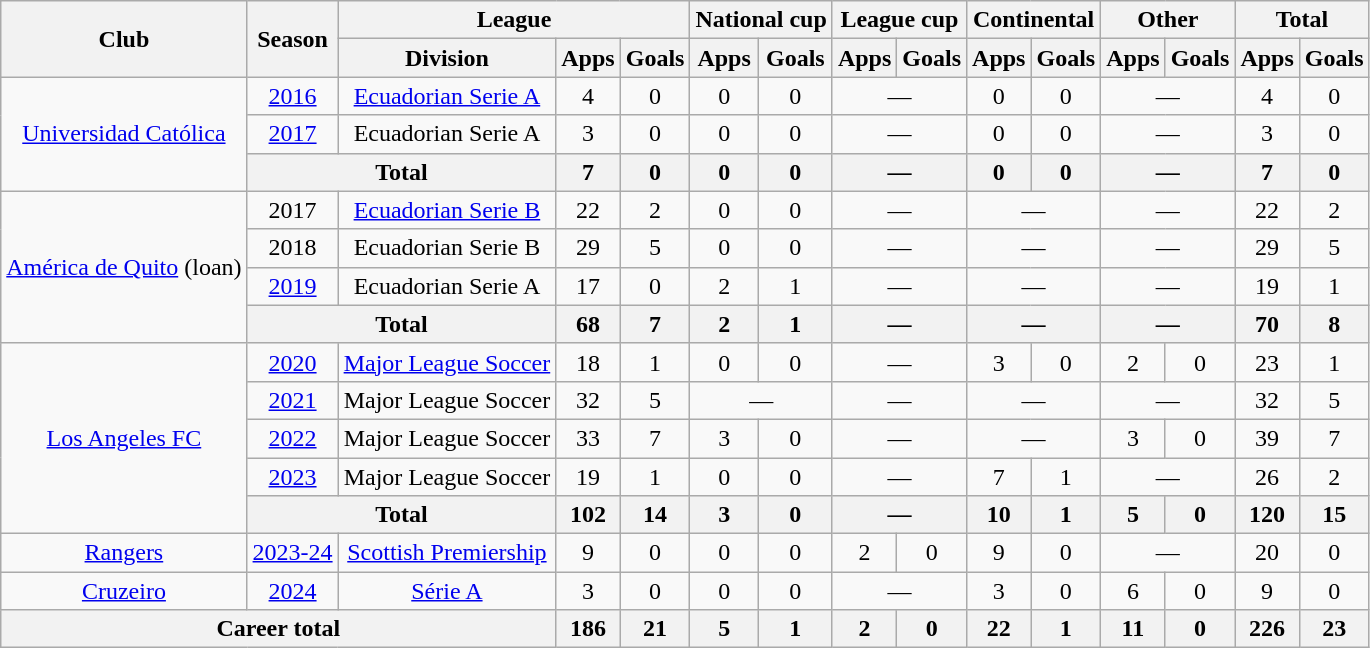<table class="wikitable" style="text-align: center;">
<tr>
<th rowspan="2">Club</th>
<th rowspan="2">Season</th>
<th colspan="3">League</th>
<th colspan="2">National cup</th>
<th colspan="2">League cup</th>
<th colspan="2">Continental</th>
<th colspan="2">Other</th>
<th colspan="2">Total</th>
</tr>
<tr>
<th>Division</th>
<th>Apps</th>
<th>Goals</th>
<th>Apps</th>
<th>Goals</th>
<th>Apps</th>
<th>Goals</th>
<th>Apps</th>
<th>Goals</th>
<th>Apps</th>
<th>Goals</th>
<th>Apps</th>
<th>Goals</th>
</tr>
<tr>
<td rowspan="3"><a href='#'>Universidad Católica</a></td>
<td><a href='#'>2016</a></td>
<td><a href='#'>Ecuadorian Serie A</a></td>
<td>4</td>
<td>0</td>
<td>0</td>
<td>0</td>
<td colspan="2">—</td>
<td>0</td>
<td>0</td>
<td colspan="2">—</td>
<td>4</td>
<td>0</td>
</tr>
<tr>
<td><a href='#'>2017</a></td>
<td>Ecuadorian Serie A</td>
<td>3</td>
<td>0</td>
<td>0</td>
<td>0</td>
<td colspan="2">—</td>
<td>0</td>
<td>0</td>
<td colspan="2">—</td>
<td>3</td>
<td>0</td>
</tr>
<tr>
<th colspan="2">Total</th>
<th>7</th>
<th>0</th>
<th>0</th>
<th>0</th>
<th colspan="2">—</th>
<th>0</th>
<th>0</th>
<th colspan="2">—</th>
<th>7</th>
<th>0</th>
</tr>
<tr>
<td rowspan="4"><a href='#'>América de Quito</a> (loan)</td>
<td>2017</td>
<td><a href='#'>Ecuadorian Serie B</a></td>
<td>22</td>
<td>2</td>
<td>0</td>
<td>0</td>
<td colspan="2">—</td>
<td colspan="2">—</td>
<td colspan="2">—</td>
<td>22</td>
<td>2</td>
</tr>
<tr>
<td>2018</td>
<td>Ecuadorian Serie B</td>
<td>29</td>
<td>5</td>
<td>0</td>
<td>0</td>
<td colspan="2">—</td>
<td colspan="2">—</td>
<td colspan="2">—</td>
<td>29</td>
<td>5</td>
</tr>
<tr>
<td><a href='#'>2019</a></td>
<td>Ecuadorian Serie A</td>
<td>17</td>
<td>0</td>
<td>2</td>
<td>1</td>
<td colspan="2">—</td>
<td colspan="2">—</td>
<td colspan="2">—</td>
<td>19</td>
<td>1</td>
</tr>
<tr>
<th colspan="2">Total</th>
<th>68</th>
<th>7</th>
<th>2</th>
<th>1</th>
<th colspan="2">—</th>
<th colspan="2">—</th>
<th colspan="2">—</th>
<th>70</th>
<th>8</th>
</tr>
<tr>
<td rowspan="5"><a href='#'>Los Angeles FC</a></td>
<td><a href='#'>2020</a></td>
<td><a href='#'>Major League Soccer</a></td>
<td>18</td>
<td>1</td>
<td>0</td>
<td>0</td>
<td colspan="2">—</td>
<td>3</td>
<td>0</td>
<td>2</td>
<td>0</td>
<td>23</td>
<td>1</td>
</tr>
<tr>
<td><a href='#'>2021</a></td>
<td>Major League Soccer</td>
<td>32</td>
<td>5</td>
<td colspan="2">—</td>
<td colspan="2">—</td>
<td colspan="2">—</td>
<td colspan="2">—</td>
<td>32</td>
<td>5</td>
</tr>
<tr>
<td><a href='#'>2022</a></td>
<td>Major League Soccer</td>
<td>33</td>
<td>7</td>
<td>3</td>
<td>0</td>
<td colspan="2">—</td>
<td colspan="2">—</td>
<td>3</td>
<td>0</td>
<td>39</td>
<td>7</td>
</tr>
<tr>
<td><a href='#'>2023</a></td>
<td>Major League Soccer</td>
<td>19</td>
<td>1</td>
<td>0</td>
<td>0</td>
<td colspan="2">—</td>
<td>7</td>
<td>1</td>
<td colspan="2">—</td>
<td>26</td>
<td>2</td>
</tr>
<tr>
<th colspan="2">Total</th>
<th>102</th>
<th>14</th>
<th>3</th>
<th>0</th>
<th colspan="2">—</th>
<th>10</th>
<th>1</th>
<th>5</th>
<th>0</th>
<th>120</th>
<th>15</th>
</tr>
<tr>
<td><a href='#'>Rangers</a></td>
<td><a href='#'>2023-24</a></td>
<td><a href='#'>Scottish Premiership</a></td>
<td>9</td>
<td>0</td>
<td>0</td>
<td>0</td>
<td>2</td>
<td>0</td>
<td>9</td>
<td>0</td>
<td colspan="2">—</td>
<td>20</td>
<td>0</td>
</tr>
<tr>
<td><a href='#'>Cruzeiro</a></td>
<td><a href='#'>2024</a></td>
<td><a href='#'>Série A</a></td>
<td>3</td>
<td>0</td>
<td>0</td>
<td>0</td>
<td colspan="2">—</td>
<td>3</td>
<td>0</td>
<td>6</td>
<td>0</td>
<td>9</td>
<td>0</td>
</tr>
<tr>
<th colspan="3">Career total</th>
<th>186</th>
<th>21</th>
<th>5</th>
<th>1</th>
<th>2</th>
<th>0</th>
<th>22</th>
<th>1</th>
<th>11</th>
<th>0</th>
<th>226</th>
<th>23</th>
</tr>
</table>
